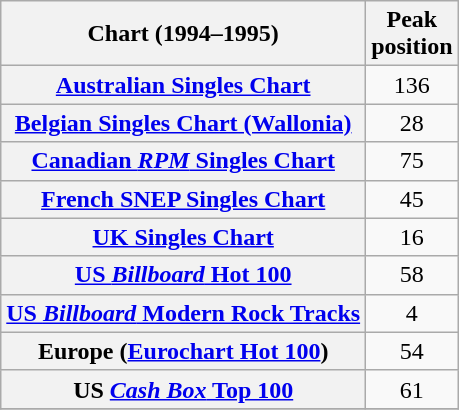<table class="wikitable sortable plainrowheaders" style="text-align:center">
<tr>
<th scope="col">Chart (1994–1995)</th>
<th scope="col">Peak<br>position</th>
</tr>
<tr>
<th scope="row"><a href='#'>Australian Singles Chart</a></th>
<td>136</td>
</tr>
<tr>
<th scope="row"><a href='#'>Belgian Singles Chart (Wallonia)</a></th>
<td>28</td>
</tr>
<tr>
<th scope="row"><a href='#'>Canadian <em>RPM</em> Singles Chart</a></th>
<td>75</td>
</tr>
<tr>
<th scope="row"><a href='#'>French SNEP Singles Chart</a></th>
<td>45</td>
</tr>
<tr>
<th scope="row"><a href='#'>UK Singles Chart</a></th>
<td>16</td>
</tr>
<tr>
<th scope="row"><a href='#'>US <em>Billboard</em> Hot 100</a></th>
<td>58</td>
</tr>
<tr>
<th scope="row"><a href='#'>US <em>Billboard</em> Modern Rock Tracks</a></th>
<td>4</td>
</tr>
<tr>
<th scope="row">Europe (<a href='#'>Eurochart Hot 100</a>)</th>
<td style="text-align:center;">54</td>
</tr>
<tr>
<th scope="row">US <a href='#'><em>Cash Box</em> Top 100</a></th>
<td>61</td>
</tr>
<tr>
</tr>
</table>
